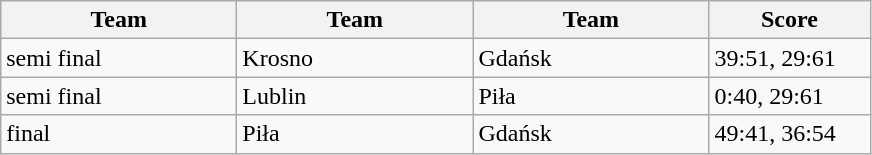<table class="wikitable" style="font-size: 100%">
<tr>
<th width=150>Team</th>
<th width=150>Team</th>
<th width=150>Team</th>
<th width=100>Score</th>
</tr>
<tr>
<td>semi final</td>
<td>Krosno</td>
<td>Gdańsk</td>
<td>39:51, 29:61</td>
</tr>
<tr>
<td>semi final</td>
<td>Lublin</td>
<td>Piła</td>
<td>0:40, 29:61</td>
</tr>
<tr>
<td>final</td>
<td>Piła</td>
<td>Gdańsk</td>
<td>49:41, 36:54</td>
</tr>
</table>
